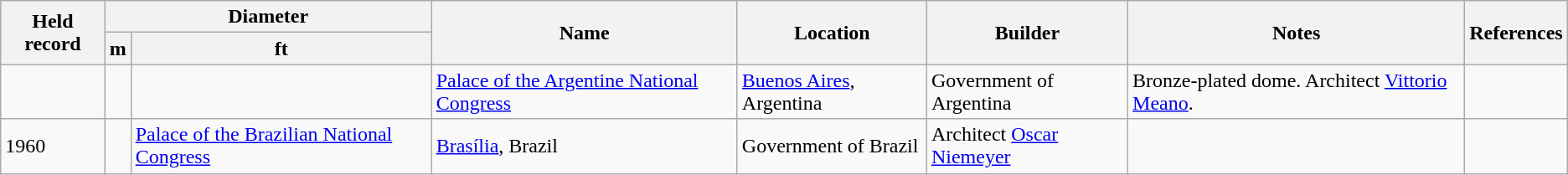<table class="wikitable sortable">
<tr>
<th rowspan=2>Held record</th>
<th colspan=2 data-sort-type="number">Diameter</th>
<th rowspan=2>Name</th>
<th rowspan=2>Location</th>
<th rowspan=2>Builder</th>
<th rowspan=2>Notes</th>
<th rowspan=2>References</th>
</tr>
<tr>
<th>m</th>
<th>ft</th>
</tr>
<tr>
<td></td>
<td></td>
<td></td>
<td><a href='#'>Palace of the Argentine National Congress</a></td>
<td><a href='#'>Buenos Aires</a>, Argentina</td>
<td>Government of Argentina</td>
<td>Bronze-plated dome. Architect <a href='#'>Vittorio Meano</a>.</td>
<td></td>
</tr>
<tr>
<td>1960</td>
<td></td>
<td><a href='#'>Palace of the Brazilian National Congress</a></td>
<td><a href='#'>Brasília</a>, Brazil</td>
<td>Government of Brazil</td>
<td>Architect <a href='#'>Oscar Niemeyer</a></td>
<td></td>
</tr>
</table>
